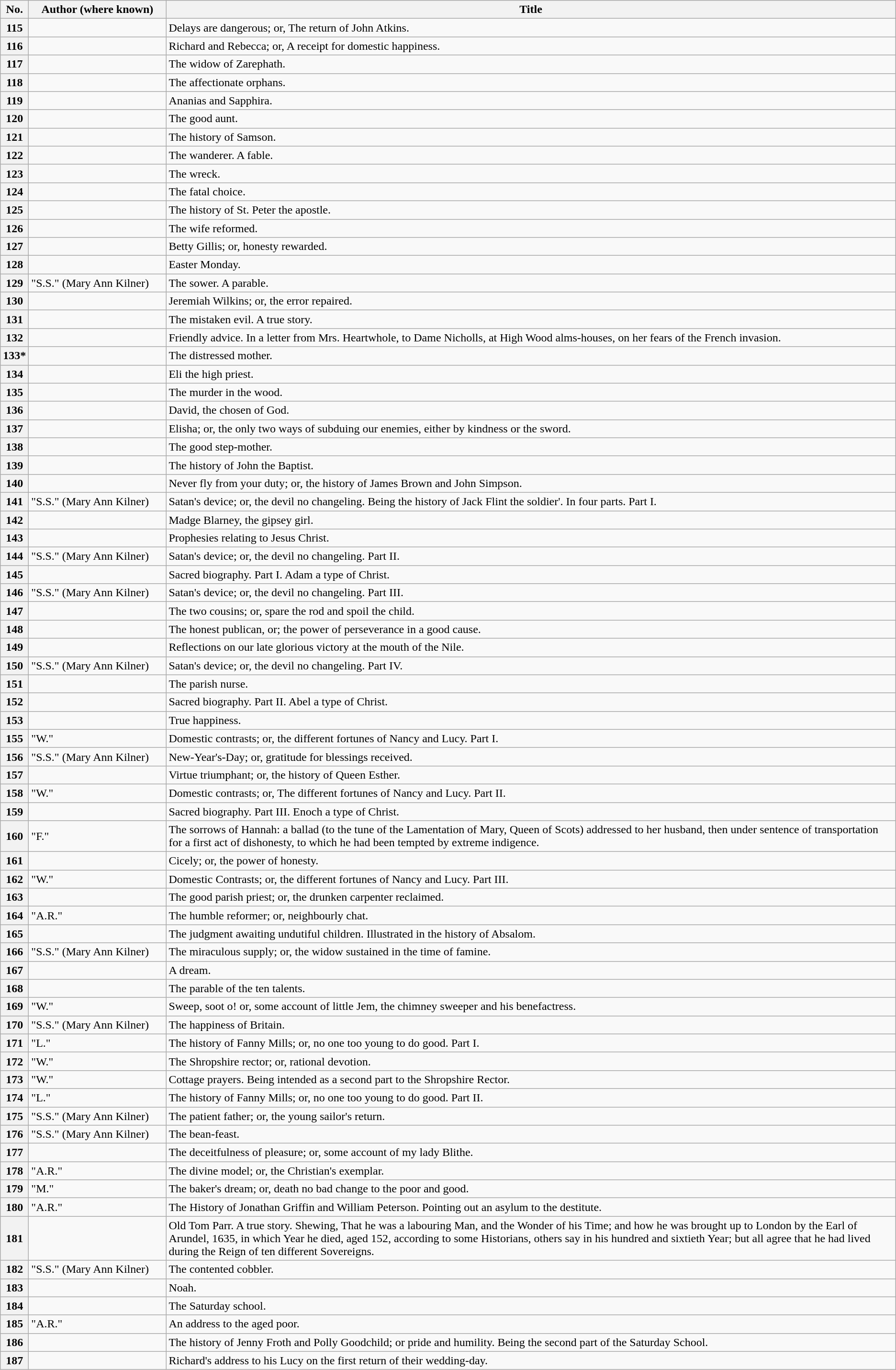<table class="sortable wikitable">
<tr>
<th scope="col">No.</th>
<th scope="col" style="width:11.5em">Author (where known)</th>
<th scope="col">Title</th>
</tr>
<tr>
<th scope="row">115</th>
<td></td>
<td>Delays are dangerous; or, The return of John Atkins.</td>
</tr>
<tr>
<th scope="row">116</th>
<td></td>
<td>Richard and Rebecca; or, A receipt for domestic happiness.</td>
</tr>
<tr>
<th scope="row">117</th>
<td></td>
<td>The widow of Zarephath.</td>
</tr>
<tr>
<th scope="row">118</th>
<td></td>
<td>The affectionate orphans.</td>
</tr>
<tr>
<th scope="row">119</th>
<td></td>
<td>Ananias and Sapphira.</td>
</tr>
<tr>
<th scope="row">120</th>
<td></td>
<td>The good aunt.</td>
</tr>
<tr>
<th scope="row">121</th>
<td></td>
<td>The history of Samson.</td>
</tr>
<tr>
<th scope="row">122</th>
<td></td>
<td>The wanderer. A fable.</td>
</tr>
<tr>
<th scope="row">123</th>
<td></td>
<td>The wreck.</td>
</tr>
<tr>
<th scope="row">124</th>
<td></td>
<td>The fatal choice.</td>
</tr>
<tr>
<th scope="row">125</th>
<td></td>
<td>The history of St. Peter the apostle.</td>
</tr>
<tr>
<th scope="row">126</th>
<td></td>
<td>The wife reformed.</td>
</tr>
<tr>
<th scope="row">127</th>
<td></td>
<td>Betty Gillis; or, honesty rewarded.</td>
</tr>
<tr>
<th scope="row">128</th>
<td></td>
<td>Easter Monday.</td>
</tr>
<tr>
<th scope="row">129</th>
<td>"S.S." (Mary Ann Kilner)</td>
<td>The sower. A parable.</td>
</tr>
<tr>
<th scope="row">130</th>
<td></td>
<td>Jeremiah Wilkins; or, the error repaired.</td>
</tr>
<tr>
<th scope="row">131</th>
<td></td>
<td>The mistaken evil. A true story.</td>
</tr>
<tr>
<th scope="row">132</th>
<td></td>
<td>Friendly advice. In a letter from Mrs. Heartwhole, to Dame Nicholls, at High Wood alms-houses, on her fears of the French invasion.</td>
</tr>
<tr>
<th scope="row">133*</th>
<td></td>
<td>The distressed mother.</td>
</tr>
<tr>
<th scope="row">134</th>
<td></td>
<td>Eli the high priest.</td>
</tr>
<tr>
<th scope="row">135</th>
<td></td>
<td>The murder in the wood.</td>
</tr>
<tr>
<th scope="row">136</th>
<td></td>
<td>David, the chosen of God.</td>
</tr>
<tr>
<th scope="row">137</th>
<td></td>
<td>Elisha; or, the only two ways of subduing our enemies, either by kindness or the sword.</td>
</tr>
<tr>
<th scope="row">138</th>
<td></td>
<td>The good step-mother.</td>
</tr>
<tr>
<th scope="row">139</th>
<td></td>
<td>The history of John the Baptist.</td>
</tr>
<tr>
<th scope="row">140</th>
<td></td>
<td>Never fly from your duty; or, the history of James Brown and John Simpson.</td>
</tr>
<tr>
<th scope="row">141</th>
<td>"S.S." (Mary Ann Kilner)</td>
<td>Satan's device; or, the devil no changeling. Being the history of Jack Flint the soldier'. In four parts. Part I.</td>
</tr>
<tr>
<th scope="row">142</th>
<td></td>
<td>Madge Blarney, the gipsey girl.</td>
</tr>
<tr>
<th scope="row">143</th>
<td></td>
<td>Prophesies relating to Jesus Christ.</td>
</tr>
<tr>
<th scope="row">144</th>
<td>"S.S." (Mary Ann Kilner)</td>
<td>Satan's device; or, the devil no changeling. Part II.</td>
</tr>
<tr>
<th scope="row">145</th>
<td></td>
<td>Sacred biography. Part I. Adam a type of Christ.</td>
</tr>
<tr>
<th scope="row">146</th>
<td>"S.S." (Mary Ann Kilner)</td>
<td>Satan's device; or, the devil no changeling. Part III.</td>
</tr>
<tr>
<th scope="row">147</th>
<td></td>
<td>The two cousins; or, spare the rod and spoil the child.</td>
</tr>
<tr>
<th scope="row">148</th>
<td></td>
<td>The honest publican, or; the power of perseverance in a good cause.</td>
</tr>
<tr>
<th scope="row">149</th>
<td></td>
<td>Reflections on our late glorious victory at the mouth of the Nile.</td>
</tr>
<tr>
<th scope="row">150</th>
<td>"S.S." (Mary Ann Kilner)</td>
<td>Satan's device; or, the devil no changeling. Part IV.</td>
</tr>
<tr>
<th scope="row">151</th>
<td></td>
<td>The parish nurse.</td>
</tr>
<tr>
<th scope="row">152</th>
<td></td>
<td>Sacred biography. Part II. Abel a type of Christ.</td>
</tr>
<tr>
<th scope="row">153</th>
<td></td>
<td>True happiness.</td>
</tr>
<tr>
<th scope="row">155</th>
<td>"W."</td>
<td>Domestic contrasts; or, the different fortunes of Nancy and Lucy. Part I.</td>
</tr>
<tr>
<th scope="row">156</th>
<td>"S.S." (Mary Ann Kilner)</td>
<td>New-Year's-Day; or, gratitude for blessings received.</td>
</tr>
<tr>
<th scope="row">157</th>
<td></td>
<td>Virtue triumphant; or, the history of Queen Esther.</td>
</tr>
<tr>
<th scope="row">158</th>
<td>"W."</td>
<td>Domestic contrasts; or, The different fortunes of Nancy and Lucy. Part II.</td>
</tr>
<tr>
<th scope="row">159</th>
<td></td>
<td>Sacred biography. Part III. Enoch a type of Christ.</td>
</tr>
<tr>
<th scope="row">160</th>
<td>"F."</td>
<td>The sorrows of Hannah: a ballad (to the tune of the Lamentation of Mary, Queen of Scots) addressed to her husband, then under sentence of transportation for a first act of dishonesty, to which he had been tempted by extreme indigence.</td>
</tr>
<tr>
<th scope="row">161</th>
<td></td>
<td>Cicely; or, the power of honesty.</td>
</tr>
<tr>
<th scope="row">162</th>
<td>"W."</td>
<td>Domestic Contrasts; or, the different fortunes of Nancy and Lucy. Part III.</td>
</tr>
<tr>
<th scope="row">163</th>
<td></td>
<td>The good parish priest; or, the drunken carpenter reclaimed.</td>
</tr>
<tr>
<th scope="row">164</th>
<td>"A.R."</td>
<td>The humble reformer; or, neighbourly chat.</td>
</tr>
<tr>
<th scope="row">165</th>
<td></td>
<td>The judgment awaiting undutiful children. Illustrated in the history of Absalom.</td>
</tr>
<tr>
<th scope="row">166</th>
<td>"S.S." (Mary Ann Kilner)</td>
<td>The miraculous supply; or, the widow sustained in the time of famine.</td>
</tr>
<tr>
<th scope="row">167</th>
<td></td>
<td>A dream.</td>
</tr>
<tr>
<th scope="row">168</th>
<td></td>
<td>The parable of the ten talents.</td>
</tr>
<tr>
<th scope="row">169</th>
<td>"W."</td>
<td>Sweep, soot o! or, some account of little Jem, the chimney sweeper and his benefactress.</td>
</tr>
<tr>
<th scope="row">170</th>
<td>"S.S." (Mary Ann Kilner)</td>
<td>The happiness of Britain.</td>
</tr>
<tr>
<th scope="row">171</th>
<td>"L."</td>
<td>The history of Fanny Mills; or, no one too young to do good. Part I.</td>
</tr>
<tr>
<th scope="row">172</th>
<td>"W."</td>
<td>The Shropshire rector; or, rational devotion.</td>
</tr>
<tr>
<th scope="row">173</th>
<td>"W."</td>
<td>Cottage prayers. Being intended as a second part to the Shropshire Rector.</td>
</tr>
<tr>
<th scope="row">174</th>
<td>"L."</td>
<td>The history of Fanny Mills; or, no one too young to do good. Part II.</td>
</tr>
<tr>
<th scope="row">175</th>
<td>"S.S." (Mary Ann Kilner)</td>
<td>The patient father; or, the young sailor's return.</td>
</tr>
<tr>
<th scope="row">176</th>
<td>"S.S." (Mary Ann Kilner)</td>
<td>The bean-feast.</td>
</tr>
<tr>
<th scope="row">177</th>
<td></td>
<td>The deceitfulness of pleasure; or, some account of my lady Blithe.</td>
</tr>
<tr>
<th scope="row">178</th>
<td>"A.R."</td>
<td>The divine model; or, the Christian's exemplar.</td>
</tr>
<tr>
<th scope="row">179</th>
<td>"M."</td>
<td>The baker's dream; or, death no bad change to the poor and good.</td>
</tr>
<tr>
<th scope="row">180</th>
<td>"A.R."</td>
<td>The History of Jonathan Griffin and William Peterson. Pointing out an asylum to the destitute.</td>
</tr>
<tr>
<th scope="row">181</th>
<td></td>
<td>Old Tom Parr. A true story. Shewing, That he was a labouring Man, and the Wonder of his Time; and how he was brought up to London by the Earl of Arundel, 1635, in which Year he died, aged 152, according to some Historians, others say in his hundred and sixtieth Year; but all agree that he had lived during the Reign of ten different Sovereigns.</td>
</tr>
<tr>
<th scope="row">182</th>
<td>"S.S." (Mary Ann Kilner)</td>
<td>The contented cobbler.</td>
</tr>
<tr>
<th scope="row">183</th>
<td></td>
<td>Noah.</td>
</tr>
<tr>
<th scope="row">184</th>
<td></td>
<td>The Saturday school.</td>
</tr>
<tr>
<th scope="row">185</th>
<td>"A.R."</td>
<td>An address to the aged poor.</td>
</tr>
<tr>
<th scope="row">186</th>
<td></td>
<td>The history of Jenny Froth and Polly Goodchild; or pride and humility. Being the second part of the Saturday School.</td>
</tr>
<tr>
<th scope="row">187</th>
<td></td>
<td>Richard's address to his Lucy on the first return of their wedding-day.</td>
</tr>
</table>
